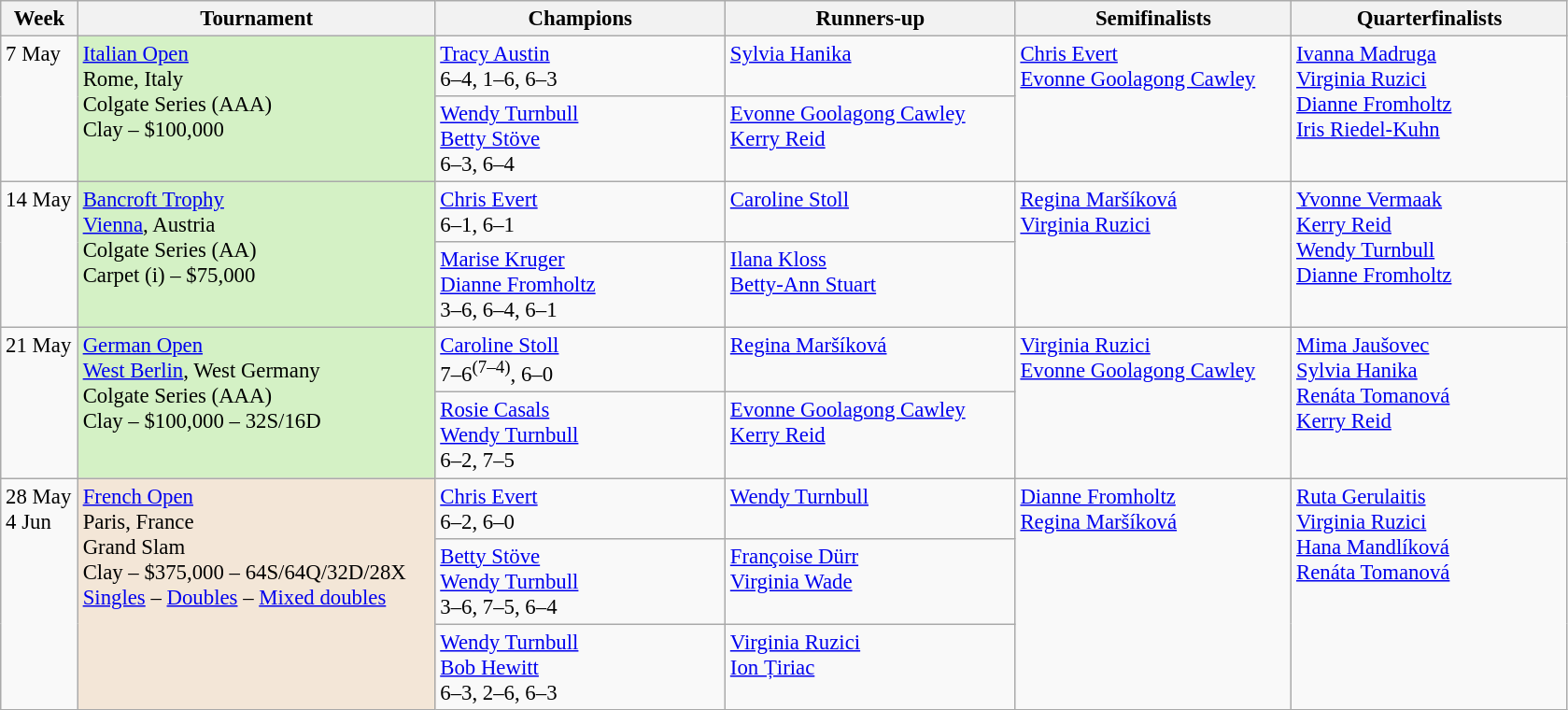<table class=wikitable style=font-size:95%>
<tr>
<th style="width:48px;">Week</th>
<th style="width:248px;">Tournament</th>
<th style="width:200px;">Champions</th>
<th style="width:200px;">Runners-up</th>
<th style="width:190px;">Semifinalists</th>
<th style="width:190px;">Quarterfinalists</th>
</tr>
<tr valign=top>
<td rowspan=2>7 May</td>
<td style="background:#D4F1C5;" rowspan="2"><a href='#'>Italian Open</a><br> Rome, Italy<br>Colgate Series (AAA)<br>Clay – $100,000</td>
<td> <a href='#'>Tracy Austin</a><br>6–4, 1–6, 6–3</td>
<td> <a href='#'>Sylvia Hanika</a></td>
<td rowspan=2> <a href='#'>Chris Evert</a><br> <a href='#'>Evonne Goolagong Cawley</a></td>
<td rowspan=2> <a href='#'>Ivanna Madruga</a><br> <a href='#'>Virginia Ruzici</a><br> <a href='#'>Dianne Fromholtz</a><br> <a href='#'>Iris Riedel-Kuhn</a></td>
</tr>
<tr valign=top>
<td> <a href='#'>Wendy Turnbull</a><br>  <a href='#'>Betty Stöve</a><br>6–3, 6–4</td>
<td> <a href='#'>Evonne Goolagong Cawley</a><br>  <a href='#'>Kerry Reid</a></td>
</tr>
<tr valign=top>
<td rowspan=2>14 May</td>
<td style="background:#D4F1C5;" rowspan="2"><a href='#'>Bancroft Trophy</a><br> <a href='#'>Vienna</a>, Austria<br>Colgate Series (AA)<br>Carpet (i) – $75,000</td>
<td> <a href='#'>Chris Evert</a><br>6–1, 6–1</td>
<td> <a href='#'>Caroline Stoll</a></td>
<td rowspan=2> <a href='#'>Regina Maršíková</a><br> <a href='#'>Virginia Ruzici</a></td>
<td rowspan=2> <a href='#'>Yvonne Vermaak</a><br> <a href='#'>Kerry Reid</a><br> <a href='#'>Wendy Turnbull</a><br> <a href='#'>Dianne Fromholtz</a></td>
</tr>
<tr valign=top>
<td> <a href='#'>Marise Kruger</a><br>  <a href='#'>Dianne Fromholtz</a><br>3–6, 6–4, 6–1</td>
<td> <a href='#'>Ilana Kloss</a><br>  <a href='#'>Betty-Ann Stuart</a></td>
</tr>
<tr valign=top>
<td rowspan=2>21 May</td>
<td style="background:#D4F1C5;" rowspan="2"><a href='#'>German Open</a><br> <a href='#'>West Berlin</a>, West Germany<br>Colgate Series (AAA)<br>Clay – $100,000 – 32S/16D</td>
<td> <a href='#'>Caroline Stoll</a><br>7–6<sup>(7–4)</sup>, 6–0</td>
<td> <a href='#'>Regina Maršíková</a></td>
<td rowspan=2> <a href='#'>Virginia Ruzici</a><br> <a href='#'>Evonne Goolagong Cawley</a></td>
<td rowspan=2> <a href='#'>Mima Jaušovec</a><br> <a href='#'>Sylvia Hanika</a><br> <a href='#'>Renáta Tomanová</a><br> <a href='#'>Kerry Reid</a></td>
</tr>
<tr valign=top>
<td> <a href='#'>Rosie Casals</a> <br>  <a href='#'>Wendy Turnbull</a><br>6–2, 7–5</td>
<td> <a href='#'>Evonne Goolagong Cawley</a><br>  <a href='#'>Kerry Reid</a></td>
</tr>
<tr valign=top>
<td rowspan=3>28 May<br>4 Jun</td>
<td style="background:#F3E6D7;" rowspan="3"><a href='#'>French Open</a><br> Paris, France<br>Grand Slam<br>Clay – $375,000 – 64S/64Q/32D/28X<br> <a href='#'>Singles</a> – <a href='#'>Doubles</a> – <a href='#'>Mixed doubles</a></td>
<td> <a href='#'>Chris Evert</a><br> 6–2, 6–0</td>
<td> <a href='#'>Wendy Turnbull</a></td>
<td rowspan=3> <a href='#'>Dianne Fromholtz</a><br> <a href='#'>Regina Maršíková</a></td>
<td rowspan=3> <a href='#'>Ruta Gerulaitis</a><br> <a href='#'>Virginia Ruzici</a><br> <a href='#'>Hana Mandlíková</a><br> <a href='#'>Renáta Tomanová</a></td>
</tr>
<tr valign=top>
<td> <a href='#'>Betty Stöve</a> <br>  <a href='#'>Wendy Turnbull</a><br>3–6, 7–5, 6–4</td>
<td> <a href='#'>Françoise Dürr</a><br> <a href='#'>Virginia Wade</a></td>
</tr>
<tr valign=top>
<td> <a href='#'>Wendy Turnbull</a> <br>  <a href='#'>Bob Hewitt</a><br>6–3, 2–6, 6–3</td>
<td> <a href='#'>Virginia Ruzici</a> <br>  <a href='#'>Ion Țiriac</a></td>
</tr>
</table>
